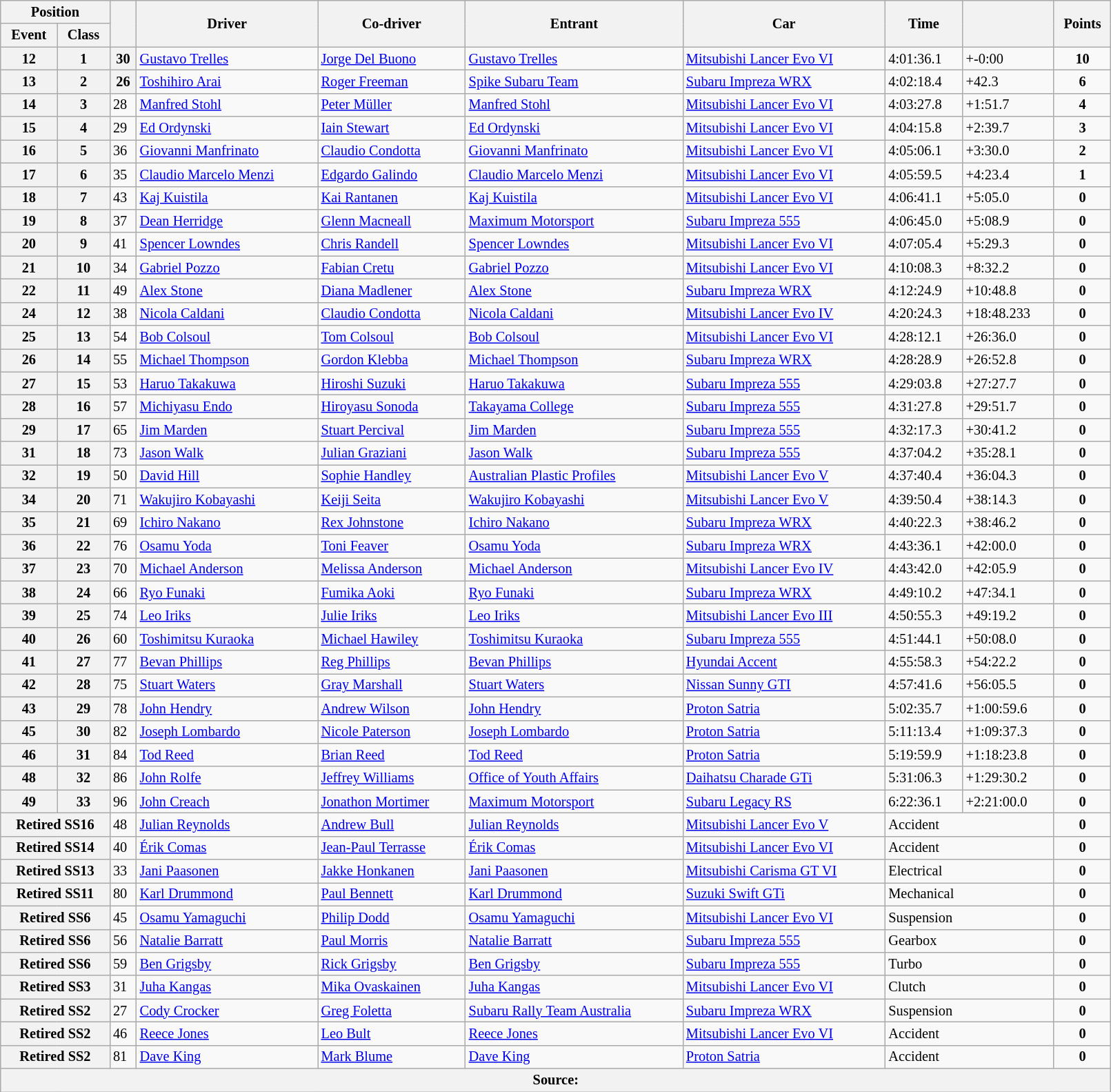<table class="wikitable" width="85%" style="font-size: 85%;">
<tr>
<th colspan="2">Position</th>
<th rowspan="2"></th>
<th rowspan="2">Driver</th>
<th rowspan="2">Co-driver</th>
<th rowspan="2">Entrant</th>
<th rowspan="2">Car</th>
<th rowspan="2">Time</th>
<th rowspan="2"></th>
<th rowspan="2">Points</th>
</tr>
<tr>
<th>Event</th>
<th>Class</th>
</tr>
<tr>
<th>12</th>
<th>1</th>
<th align="center">30</th>
<td> <a href='#'>Gustavo Trelles</a></td>
<td> <a href='#'>Jorge Del Buono</a></td>
<td> <a href='#'>Gustavo Trelles</a></td>
<td><a href='#'>Mitsubishi Lancer Evo VI</a></td>
<td>4:01:36.1</td>
<td>+-0:00</td>
<td align="center"><strong>10</strong></td>
</tr>
<tr>
<th>13</th>
<th>2</th>
<th>26</th>
<td> <a href='#'>Toshihiro Arai</a></td>
<td> <a href='#'>Roger Freeman</a></td>
<td> <a href='#'>Spike Subaru Team</a></td>
<td><a href='#'>Subaru Impreza WRX</a></td>
<td>4:02:18.4</td>
<td>+42.3</td>
<td align="center"><strong>6</strong></td>
</tr>
<tr>
<th>14</th>
<th>3</th>
<td>28</td>
<td> <a href='#'>Manfred Stohl</a></td>
<td> <a href='#'>Peter Müller</a></td>
<td> <a href='#'>Manfred Stohl</a></td>
<td><a href='#'>Mitsubishi Lancer Evo VI</a></td>
<td>4:03:27.8</td>
<td>+1:51.7</td>
<td align="center"><strong>4</strong></td>
</tr>
<tr>
<th>15</th>
<th>4</th>
<td>29</td>
<td> <a href='#'>Ed Ordynski</a></td>
<td> <a href='#'>Iain Stewart</a></td>
<td> <a href='#'>Ed Ordynski</a></td>
<td><a href='#'>Mitsubishi Lancer Evo VI</a></td>
<td>4:04:15.8</td>
<td>+2:39.7</td>
<td align="center"><strong>3</strong></td>
</tr>
<tr>
<th>16</th>
<th>5</th>
<td>36</td>
<td> <a href='#'>Giovanni Manfrinato</a></td>
<td> <a href='#'>Claudio Condotta</a></td>
<td> <a href='#'>Giovanni Manfrinato</a></td>
<td><a href='#'>Mitsubishi Lancer Evo VI</a></td>
<td>4:05:06.1</td>
<td>+3:30.0</td>
<td align="center"><strong>2</strong></td>
</tr>
<tr>
<th>17</th>
<th>6</th>
<td>35</td>
<td> <a href='#'>Claudio Marcelo Menzi</a></td>
<td> <a href='#'>Edgardo Galindo</a></td>
<td> <a href='#'>Claudio Marcelo Menzi</a></td>
<td><a href='#'>Mitsubishi Lancer Evo VI</a></td>
<td>4:05:59.5</td>
<td>+4:23.4</td>
<td align="center"><strong>1</strong></td>
</tr>
<tr>
<th>18</th>
<th>7</th>
<td>43</td>
<td> <a href='#'>Kaj Kuistila</a></td>
<td> <a href='#'>Kai Rantanen</a></td>
<td> <a href='#'>Kaj Kuistila</a></td>
<td><a href='#'>Mitsubishi Lancer Evo VI</a></td>
<td>4:06:41.1</td>
<td>+5:05.0</td>
<td align="center"><strong>0</strong></td>
</tr>
<tr>
<th>19</th>
<th>8</th>
<td>37</td>
<td> <a href='#'>Dean Herridge</a></td>
<td> <a href='#'>Glenn Macneall</a></td>
<td> <a href='#'>Maximum Motorsport</a></td>
<td><a href='#'>Subaru Impreza 555</a></td>
<td>4:06:45.0</td>
<td>+5:08.9</td>
<td align="center"><strong>0</strong></td>
</tr>
<tr>
<th>20</th>
<th>9</th>
<td>41</td>
<td> <a href='#'>Spencer Lowndes</a></td>
<td> <a href='#'>Chris Randell</a></td>
<td> <a href='#'>Spencer Lowndes</a></td>
<td><a href='#'>Mitsubishi Lancer Evo VI</a></td>
<td>4:07:05.4</td>
<td>+5:29.3</td>
<td align="center"><strong>0</strong></td>
</tr>
<tr>
<th>21</th>
<th>10</th>
<td>34</td>
<td> <a href='#'>Gabriel Pozzo</a></td>
<td> <a href='#'>Fabian Cretu</a></td>
<td> <a href='#'>Gabriel Pozzo</a></td>
<td><a href='#'>Mitsubishi Lancer Evo VI</a></td>
<td>4:10:08.3</td>
<td>+8:32.2</td>
<td align="center"><strong>0</strong></td>
</tr>
<tr>
<th>22</th>
<th>11</th>
<td>49</td>
<td> <a href='#'>Alex Stone</a></td>
<td> <a href='#'>Diana Madlener</a></td>
<td> <a href='#'>Alex Stone</a></td>
<td><a href='#'>Subaru Impreza WRX</a></td>
<td>4:12:24.9</td>
<td>+10:48.8</td>
<td align="center"><strong>0</strong></td>
</tr>
<tr>
<th>24</th>
<th>12</th>
<td>38</td>
<td> <a href='#'>Nicola Caldani</a></td>
<td> <a href='#'>Claudio Condotta</a></td>
<td> <a href='#'>Nicola Caldani</a></td>
<td><a href='#'>Mitsubishi Lancer Evo IV</a></td>
<td>4:20:24.3</td>
<td>+18:48.233</td>
<td align="center"><strong>0</strong></td>
</tr>
<tr>
<th>25</th>
<th>13</th>
<td>54</td>
<td> <a href='#'>Bob Colsoul</a></td>
<td> <a href='#'>Tom Colsoul</a></td>
<td> <a href='#'>Bob Colsoul</a></td>
<td><a href='#'>Mitsubishi Lancer Evo VI</a></td>
<td>4:28:12.1</td>
<td>+26:36.0</td>
<td align="center"><strong>0</strong></td>
</tr>
<tr>
<th>26</th>
<th>14</th>
<td>55</td>
<td> <a href='#'>Michael Thompson</a></td>
<td> <a href='#'>Gordon Klebba</a></td>
<td> <a href='#'>Michael Thompson</a></td>
<td><a href='#'>Subaru Impreza WRX</a></td>
<td>4:28:28.9</td>
<td>+26:52.8</td>
<td align="center"><strong>0</strong></td>
</tr>
<tr>
<th>27</th>
<th>15</th>
<td>53</td>
<td> <a href='#'>Haruo Takakuwa</a></td>
<td> <a href='#'>Hiroshi Suzuki</a></td>
<td> <a href='#'>Haruo Takakuwa</a></td>
<td><a href='#'>Subaru Impreza 555</a></td>
<td>4:29:03.8</td>
<td>+27:27.7</td>
<td align="center"><strong>0</strong></td>
</tr>
<tr>
<th>28</th>
<th>16</th>
<td>57</td>
<td> <a href='#'>Michiyasu Endo</a></td>
<td> <a href='#'>Hiroyasu Sonoda</a></td>
<td> <a href='#'>Takayama College</a></td>
<td><a href='#'>Subaru Impreza 555</a></td>
<td>4:31:27.8</td>
<td>+29:51.7</td>
<td align="center"><strong>0</strong></td>
</tr>
<tr>
<th>29</th>
<th>17</th>
<td>65</td>
<td> <a href='#'>Jim Marden</a></td>
<td> <a href='#'>Stuart Percival</a></td>
<td> <a href='#'>Jim Marden</a></td>
<td><a href='#'>Subaru Impreza 555</a></td>
<td>4:32:17.3</td>
<td>+30:41.2</td>
<td align="center"><strong>0</strong></td>
</tr>
<tr>
<th>31</th>
<th>18</th>
<td>73</td>
<td> <a href='#'>Jason Walk</a></td>
<td> <a href='#'>Julian Graziani</a></td>
<td> <a href='#'>Jason Walk</a></td>
<td><a href='#'>Subaru Impreza 555</a></td>
<td>4:37:04.2</td>
<td>+35:28.1</td>
<td align="center"><strong>0</strong></td>
</tr>
<tr>
<th>32</th>
<th>19</th>
<td>50</td>
<td> <a href='#'>David Hill</a></td>
<td> <a href='#'>Sophie Handley</a></td>
<td> <a href='#'>Australian Plastic Profiles</a></td>
<td><a href='#'>Mitsubishi Lancer Evo V</a></td>
<td>4:37:40.4</td>
<td>+36:04.3</td>
<td align="center"><strong>0</strong></td>
</tr>
<tr>
<th>34</th>
<th>20</th>
<td>71</td>
<td> <a href='#'>Wakujiro Kobayashi</a></td>
<td> <a href='#'>Keiji Seita</a></td>
<td> <a href='#'>Wakujiro Kobayashi</a></td>
<td><a href='#'>Mitsubishi Lancer Evo V</a></td>
<td>4:39:50.4</td>
<td>+38:14.3</td>
<td align="center"><strong>0</strong></td>
</tr>
<tr>
<th>35</th>
<th>21</th>
<td>69</td>
<td> <a href='#'>Ichiro Nakano</a></td>
<td> <a href='#'>Rex Johnstone</a></td>
<td> <a href='#'>Ichiro Nakano</a></td>
<td><a href='#'>Subaru Impreza WRX</a></td>
<td>4:40:22.3</td>
<td>+38:46.2</td>
<td align="center"><strong>0</strong></td>
</tr>
<tr>
<th>36</th>
<th>22</th>
<td>76</td>
<td> <a href='#'>Osamu Yoda</a></td>
<td> <a href='#'>Toni Feaver</a></td>
<td> <a href='#'>Osamu Yoda</a></td>
<td><a href='#'>Subaru Impreza WRX</a></td>
<td>4:43:36.1</td>
<td>+42:00.0</td>
<td align="center"><strong>0</strong></td>
</tr>
<tr>
<th>37</th>
<th>23</th>
<td>70</td>
<td> <a href='#'>Michael Anderson</a></td>
<td> <a href='#'>Melissa Anderson</a></td>
<td> <a href='#'>Michael Anderson</a></td>
<td><a href='#'>Mitsubishi Lancer Evo IV</a></td>
<td>4:43:42.0</td>
<td>+42:05.9</td>
<td align="center"><strong>0</strong></td>
</tr>
<tr>
<th>38</th>
<th>24</th>
<td>66</td>
<td> <a href='#'>Ryo Funaki</a></td>
<td> <a href='#'>Fumika Aoki</a></td>
<td> <a href='#'>Ryo Funaki</a></td>
<td><a href='#'>Subaru Impreza WRX</a></td>
<td>4:49:10.2</td>
<td>+47:34.1</td>
<td align="center"><strong>0</strong></td>
</tr>
<tr>
<th>39</th>
<th>25</th>
<td>74</td>
<td> <a href='#'>Leo Iriks</a></td>
<td> <a href='#'>Julie Iriks</a></td>
<td> <a href='#'>Leo Iriks</a></td>
<td><a href='#'>Mitsubishi Lancer Evo III</a></td>
<td>4:50:55.3</td>
<td>+49:19.2</td>
<td align="center"><strong>0</strong></td>
</tr>
<tr>
<th>40</th>
<th>26</th>
<td>60</td>
<td> <a href='#'>Toshimitsu Kuraoka</a></td>
<td> <a href='#'>Michael Hawiley</a></td>
<td> <a href='#'>Toshimitsu Kuraoka</a></td>
<td><a href='#'>Subaru Impreza 555</a></td>
<td>4:51:44.1</td>
<td>+50:08.0</td>
<td align="center"><strong>0</strong></td>
</tr>
<tr>
<th>41</th>
<th>27</th>
<td>77</td>
<td> <a href='#'>Bevan Phillips</a></td>
<td> <a href='#'>Reg Phillips</a></td>
<td> <a href='#'>Bevan Phillips</a></td>
<td><a href='#'>Hyundai Accent</a></td>
<td>4:55:58.3</td>
<td>+54:22.2</td>
<td align="center"><strong>0</strong></td>
</tr>
<tr>
<th>42</th>
<th>28</th>
<td>75</td>
<td> <a href='#'>Stuart Waters</a></td>
<td> <a href='#'>Gray Marshall</a></td>
<td> <a href='#'>Stuart Waters</a></td>
<td><a href='#'>Nissan Sunny GTI</a></td>
<td>4:57:41.6</td>
<td>+56:05.5</td>
<td align="center"><strong>0</strong></td>
</tr>
<tr>
<th>43</th>
<th>29</th>
<td>78</td>
<td> <a href='#'>John Hendry</a></td>
<td> <a href='#'>Andrew Wilson</a></td>
<td> <a href='#'>John Hendry</a></td>
<td><a href='#'>Proton Satria</a></td>
<td>5:02:35.7</td>
<td>+1:00:59.6</td>
<td align="center"><strong>0</strong></td>
</tr>
<tr>
<th>45</th>
<th>30</th>
<td>82</td>
<td> <a href='#'>Joseph Lombardo</a></td>
<td> <a href='#'>Nicole Paterson</a></td>
<td> <a href='#'>Joseph Lombardo</a></td>
<td><a href='#'>Proton Satria</a></td>
<td>5:11:13.4</td>
<td>+1:09:37.3</td>
<td align="center"><strong>0</strong></td>
</tr>
<tr>
<th>46</th>
<th>31</th>
<td>84</td>
<td> <a href='#'>Tod Reed</a></td>
<td> <a href='#'>Brian Reed</a></td>
<td> <a href='#'>Tod Reed</a></td>
<td><a href='#'>Proton Satria</a></td>
<td>5:19:59.9</td>
<td>+1:18:23.8</td>
<td align="center"><strong>0</strong></td>
</tr>
<tr>
<th>48</th>
<th>32</th>
<td>86</td>
<td> <a href='#'>John Rolfe</a></td>
<td> <a href='#'>Jeffrey Williams</a></td>
<td> <a href='#'>Office of Youth Affairs</a></td>
<td><a href='#'>Daihatsu Charade GTi</a></td>
<td>5:31:06.3</td>
<td>+1:29:30.2</td>
<td align="center"><strong>0</strong></td>
</tr>
<tr>
<th>49</th>
<th>33</th>
<td>96</td>
<td> <a href='#'>John Creach</a></td>
<td> <a href='#'>Jonathon Mortimer</a></td>
<td> <a href='#'>Maximum Motorsport</a></td>
<td><a href='#'>Subaru Legacy RS</a></td>
<td>6:22:36.1</td>
<td>+2:21:00.0</td>
<td align="center"><strong>0</strong></td>
</tr>
<tr>
<th colspan="2">Retired SS16</th>
<td>48</td>
<td> <a href='#'>Julian Reynolds</a></td>
<td> <a href='#'>Andrew Bull</a></td>
<td> <a href='#'>Julian Reynolds</a></td>
<td><a href='#'>Mitsubishi Lancer Evo V</a></td>
<td colspan="2">Accident</td>
<td align="center"><strong>0</strong></td>
</tr>
<tr>
<th colspan="2">Retired SS14</th>
<td>40</td>
<td> <a href='#'>Érik Comas</a></td>
<td> <a href='#'>Jean-Paul Terrasse</a></td>
<td> <a href='#'>Érik Comas</a></td>
<td><a href='#'>Mitsubishi Lancer Evo VI</a></td>
<td colspan="2">Accident</td>
<td align="center"><strong>0</strong></td>
</tr>
<tr>
<th colspan="2">Retired SS13</th>
<td>33</td>
<td> <a href='#'>Jani Paasonen</a></td>
<td> <a href='#'>Jakke Honkanen</a></td>
<td> <a href='#'>Jani Paasonen</a></td>
<td><a href='#'>Mitsubishi Carisma GT VI</a></td>
<td colspan="2">Electrical</td>
<td align="center"><strong>0</strong></td>
</tr>
<tr>
<th colspan="2">Retired SS11</th>
<td>80</td>
<td> <a href='#'>Karl Drummond</a></td>
<td> <a href='#'>Paul Bennett</a></td>
<td> <a href='#'>Karl Drummond</a></td>
<td><a href='#'>Suzuki Swift GTi</a></td>
<td colspan="2">Mechanical</td>
<td align="center"><strong>0</strong></td>
</tr>
<tr>
<th colspan="2">Retired SS6</th>
<td>45</td>
<td> <a href='#'>Osamu Yamaguchi</a></td>
<td> <a href='#'>Philip Dodd</a></td>
<td> <a href='#'>Osamu Yamaguchi</a></td>
<td><a href='#'>Mitsubishi Lancer Evo VI</a></td>
<td colspan="2">Suspension</td>
<td align="center"><strong>0</strong></td>
</tr>
<tr>
<th colspan="2">Retired SS6</th>
<td>56</td>
<td> <a href='#'>Natalie Barratt</a></td>
<td> <a href='#'>Paul Morris</a></td>
<td> <a href='#'>Natalie Barratt</a></td>
<td><a href='#'>Subaru Impreza 555</a></td>
<td colspan="2">Gearbox</td>
<td align="center"><strong>0</strong></td>
</tr>
<tr>
<th colspan="2">Retired SS6</th>
<td>59</td>
<td> <a href='#'>Ben Grigsby</a></td>
<td> <a href='#'>Rick Grigsby</a></td>
<td> <a href='#'>Ben Grigsby</a></td>
<td><a href='#'>Subaru Impreza 555</a></td>
<td colspan="2">Turbo</td>
<td align="center"><strong>0</strong></td>
</tr>
<tr>
<th colspan="2">Retired SS3</th>
<td>31</td>
<td> <a href='#'>Juha Kangas</a></td>
<td> <a href='#'>Mika Ovaskainen</a></td>
<td> <a href='#'>Juha Kangas</a></td>
<td><a href='#'>Mitsubishi Lancer Evo VI</a></td>
<td colspan="2">Clutch</td>
<td align="center"><strong>0</strong></td>
</tr>
<tr>
<th colspan="2">Retired SS2</th>
<td>27</td>
<td> <a href='#'>Cody Crocker</a></td>
<td> <a href='#'>Greg Foletta</a></td>
<td> <a href='#'>Subaru Rally Team Australia</a></td>
<td><a href='#'>Subaru Impreza WRX</a></td>
<td colspan="2">Suspension</td>
<td align="center"><strong>0</strong></td>
</tr>
<tr>
<th colspan="2">Retired SS2</th>
<td>46</td>
<td> <a href='#'>Reece Jones</a></td>
<td> <a href='#'>Leo Bult</a></td>
<td> <a href='#'>Reece Jones</a></td>
<td><a href='#'>Mitsubishi Lancer Evo VI</a></td>
<td colspan="2">Accident</td>
<td align="center"><strong>0</strong></td>
</tr>
<tr>
<th colspan="2">Retired SS2</th>
<td>81</td>
<td> <a href='#'>Dave King</a></td>
<td> <a href='#'>Mark Blume</a></td>
<td> <a href='#'>Dave King</a></td>
<td><a href='#'>Proton Satria</a></td>
<td colspan="2">Accident</td>
<td align="center"><strong>0</strong></td>
</tr>
<tr>
<th colspan="10">Source:</th>
</tr>
</table>
